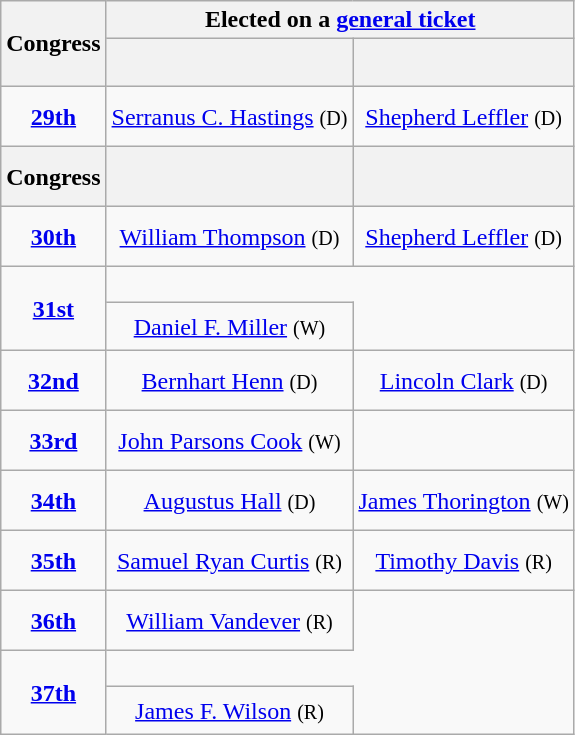<table class=wikitable style="text-align:center">
<tr>
<th rowspan=2>Congress</th>
<th colspan=2>Elected on a <a href='#'>general ticket</a></th>
</tr>
<tr style="height:2em">
<th></th>
<th></th>
</tr>
<tr style="height:2.5em">
<td><strong><a href='#'>29th</a></strong> </td>
<td><a href='#'>Serranus C. Hastings</a> <small>(D)</small></td>
<td><a href='#'>Shepherd Leffler</a> <small>(D)</small></td>
</tr>
<tr style="height:2.5em">
<th>Congress</th>
<th></th>
<th></th>
</tr>
<tr style="height:2.5em">
<td><strong><a href='#'>30th</a></strong> </td>
<td><a href='#'>William Thompson</a> <small>(D)</small></td>
<td><a href='#'>Shepherd Leffler</a> <small>(D)</small></td>
</tr>
<tr style="height:1.5em">
<td rowspan=2><strong><a href='#'>31st</a></strong> </td>
</tr>
<tr style="height:2em">
<td><a href='#'>Daniel F. Miller</a> <small>(W)</small></td>
</tr>
<tr style="height:2.5em">
<td><strong><a href='#'>32nd</a></strong> </td>
<td><a href='#'>Bernhart Henn</a> <small>(D)</small></td>
<td><a href='#'>Lincoln Clark</a> <small>(D)</small></td>
</tr>
<tr style="height:2.5em">
<td><strong><a href='#'>33rd</a></strong> </td>
<td><a href='#'>John Parsons Cook</a> <small>(W)</small></td>
</tr>
<tr style="height:2.5em">
<td><strong><a href='#'>34th</a></strong> </td>
<td><a href='#'>Augustus Hall</a> <small>(D)</small></td>
<td><a href='#'>James Thorington</a> <small>(W)</small></td>
</tr>
<tr style="height:2.5em">
<td><strong><a href='#'>35th</a></strong> </td>
<td><a href='#'>Samuel Ryan Curtis</a> <small>(R)</small></td>
<td><a href='#'>Timothy Davis</a> <small>(R)</small></td>
</tr>
<tr style="height:2.5em">
<td><strong><a href='#'>36th</a></strong> </td>
<td><a href='#'>William Vandever</a> <small>(R)</small></td>
</tr>
<tr style="height:1.5em">
<td rowspan=2><strong><a href='#'>37th</a></strong> </td>
</tr>
<tr style="height:2em">
<td><a href='#'>James F. Wilson</a> <small>(R)</small></td>
</tr>
</table>
